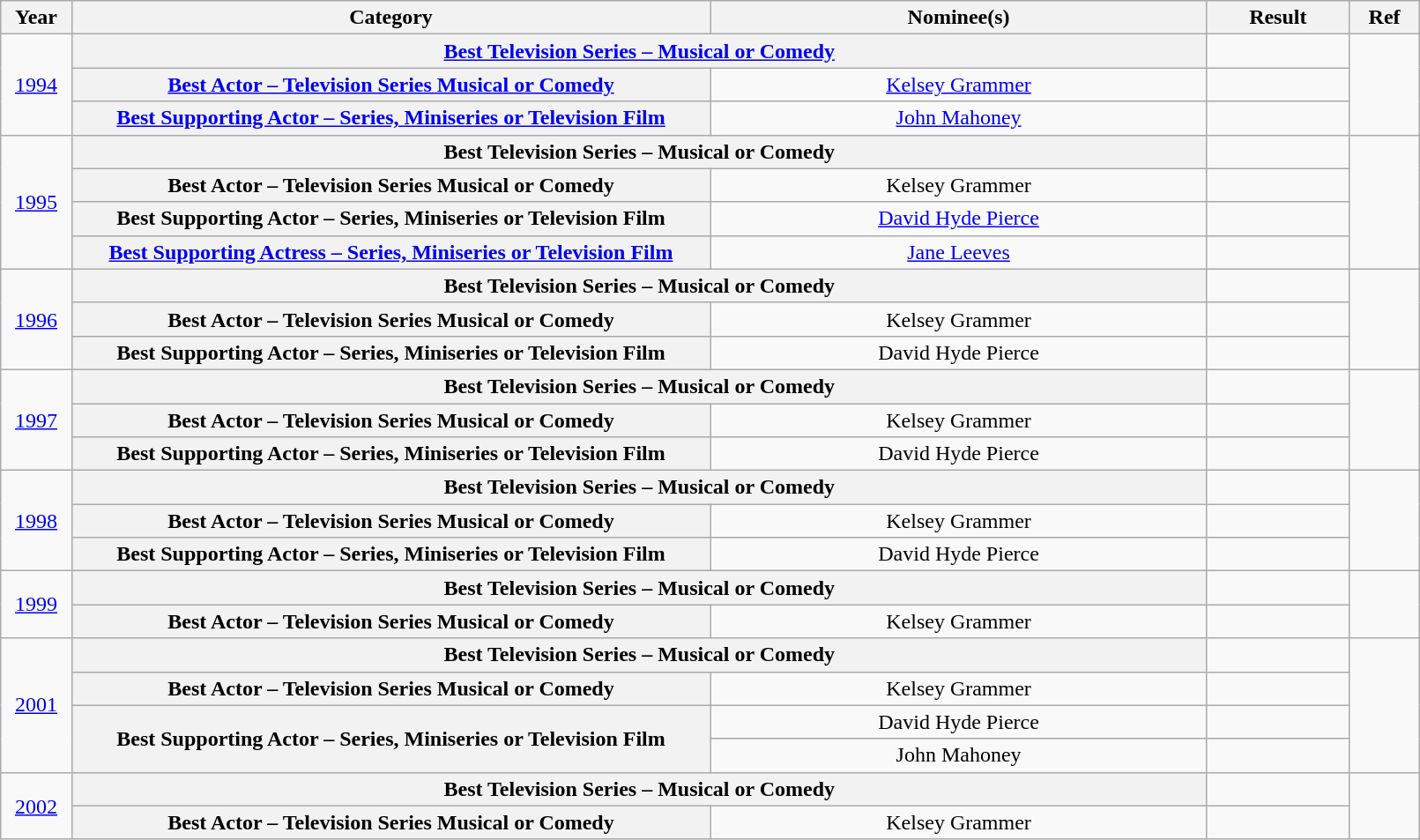<table class="wikitable plainrowheaders" style="font-size: 100%; text-align:center" width=85%>
<tr>
<th scope="col" width="5%">Year</th>
<th scope="col" width="45%">Category</th>
<th scope="col" width="35%">Nominee(s)</th>
<th scope="col" width="10%">Result</th>
<th scope="col" width="5%">Ref</th>
</tr>
<tr>
<td rowspan="3"><a href='#'>1994</a></td>
<th scope="row" style="text-align:center" colspan="2"><a href='#'>Best Television Series – Musical or Comedy</a></th>
<td></td>
<td rowspan="3"></td>
</tr>
<tr>
<th scope="row" style="text-align:center"><a href='#'>Best Actor – Television Series Musical or Comedy</a></th>
<td><a href='#'>Kelsey Grammer</a> </td>
<td></td>
</tr>
<tr>
<th scope="row" style="text-align:center"><a href='#'>Best Supporting Actor – Series, Miniseries or Television Film</a></th>
<td><a href='#'>John Mahoney</a> </td>
<td></td>
</tr>
<tr>
<td rowspan="4"><a href='#'>1995</a></td>
<th scope="row" style="text-align:center" colspan="2">Best Television Series – Musical or Comedy</th>
<td></td>
<td rowspan="4"></td>
</tr>
<tr>
<th scope="row" style="text-align:center">Best Actor – Television Series Musical or Comedy</th>
<td>Kelsey Grammer </td>
<td></td>
</tr>
<tr>
<th scope="row" style="text-align:center">Best Supporting Actor – Series, Miniseries or Television Film</th>
<td><a href='#'>David Hyde Pierce</a> </td>
<td></td>
</tr>
<tr>
<th scope="row" style="text-align:center"><a href='#'>Best Supporting Actress – Series, Miniseries or Television Film</a></th>
<td><a href='#'>Jane Leeves</a> </td>
<td></td>
</tr>
<tr>
<td rowspan="3"><a href='#'>1996</a></td>
<th scope="row" style="text-align:center" colspan="2">Best Television Series – Musical or Comedy</th>
<td></td>
<td rowspan="3"></td>
</tr>
<tr>
<th scope="row" style="text-align:center">Best Actor – Television Series Musical or Comedy</th>
<td>Kelsey Grammer </td>
<td></td>
</tr>
<tr>
<th scope="row" style="text-align:center">Best Supporting Actor – Series, Miniseries or Television Film</th>
<td>David Hyde Pierce </td>
<td></td>
</tr>
<tr>
<td rowspan="3"><a href='#'>1997</a></td>
<th scope="row" style="text-align:center" colspan="2">Best Television Series – Musical or Comedy</th>
<td></td>
<td rowspan="3"></td>
</tr>
<tr>
<th scope="row" style="text-align:center">Best Actor – Television Series Musical or Comedy</th>
<td>Kelsey Grammer </td>
<td></td>
</tr>
<tr>
<th scope="row" style="text-align:center">Best Supporting Actor – Series, Miniseries or Television Film</th>
<td>David Hyde Pierce </td>
<td></td>
</tr>
<tr>
<td rowspan="3"><a href='#'>1998</a></td>
<th scope="row" style="text-align:center" colspan="2">Best Television Series – Musical or Comedy</th>
<td></td>
<td rowspan="3"></td>
</tr>
<tr>
<th scope="row" style="text-align:center">Best Actor – Television Series Musical or Comedy</th>
<td>Kelsey Grammer </td>
<td></td>
</tr>
<tr>
<th scope="row" style="text-align:center">Best Supporting Actor – Series, Miniseries or Television Film</th>
<td>David Hyde Pierce </td>
<td></td>
</tr>
<tr>
<td rowspan="2"><a href='#'>1999</a></td>
<th scope="row" style="text-align:center" colspan="2">Best Television Series – Musical or Comedy</th>
<td></td>
<td rowspan="2"></td>
</tr>
<tr>
<th scope="row" style="text-align:center">Best Actor – Television Series Musical or Comedy</th>
<td>Kelsey Grammer </td>
<td></td>
</tr>
<tr>
<td rowspan="4"><a href='#'>2001</a></td>
<th scope="row" style="text-align:center" colspan="2">Best Television Series – Musical or Comedy</th>
<td></td>
<td rowspan="4"></td>
</tr>
<tr>
<th scope="row" style="text-align:center">Best Actor – Television Series Musical or Comedy</th>
<td>Kelsey Grammer </td>
<td></td>
</tr>
<tr>
<th scope="row" style="text-align:center" rowspan="2">Best Supporting Actor – Series, Miniseries or Television Film</th>
<td>David Hyde Pierce </td>
<td></td>
</tr>
<tr>
<td>John Mahoney </td>
<td></td>
</tr>
<tr>
<td rowspan="2"><a href='#'>2002</a></td>
<th scope="row" style="text-align:center" colspan="2">Best Television Series – Musical or Comedy</th>
<td></td>
<td rowspan="2"></td>
</tr>
<tr>
<th scope="row" style="text-align:center">Best Actor – Television Series Musical or Comedy</th>
<td>Kelsey Grammer </td>
<td></td>
</tr>
</table>
